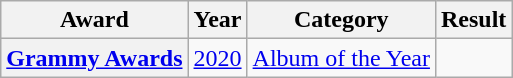<table class="wikitable sortable plainrowheaders">
<tr>
<th scope="col">Award</th>
<th scope="col">Year</th>
<th scope="col">Category</th>
<th scope="col">Result</th>
</tr>
<tr>
<th scope="row"><a href='#'>Grammy Awards</a></th>
<td><a href='#'>2020</a></td>
<td><a href='#'>Album of the Year</a></td>
<td></td>
</tr>
</table>
